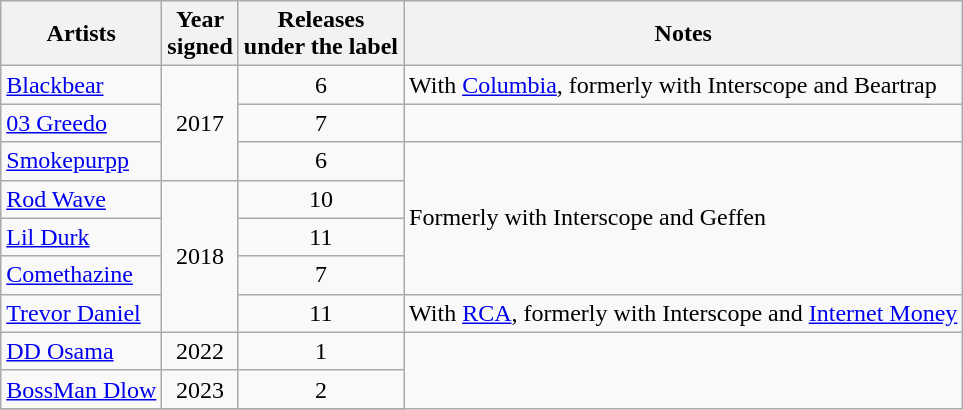<table class="wikitable sortable">
<tr>
<th>Artists</th>
<th>Year<br>signed</th>
<th>Releases<br>under the label</th>
<th class="unsortable">Notes</th>
</tr>
<tr>
<td><a href='#'>Blackbear</a></td>
<td rowspan="3" style="text-align:center;">2017</td>
<td style="text-align:center;">6</td>
<td>With <a href='#'>Columbia</a>, formerly with Interscope and Beartrap</td>
</tr>
<tr>
<td><a href='#'>03 Greedo</a></td>
<td style="text-align:center;">7</td>
</tr>
<tr>
<td><a href='#'>Smokepurpp</a></td>
<td style="text-align:center;">6</td>
<td rowspan="4">Formerly with Interscope and Geffen</td>
</tr>
<tr>
<td><a href='#'>Rod Wave</a></td>
<td rowspan="4" style="text-align:center;">2018</td>
<td style="text-align:center;">10</td>
</tr>
<tr>
<td><a href='#'>Lil Durk</a></td>
<td style="text-align:center;">11</td>
</tr>
<tr>
<td><a href='#'>Comethazine</a></td>
<td style="text-align:center;">7</td>
</tr>
<tr>
<td><a href='#'>Trevor Daniel</a></td>
<td style="text-align:center;">11</td>
<td>With <a href='#'>RCA</a>, formerly with Interscope and <a href='#'>Internet Money</a></td>
</tr>
<tr>
<td><a href='#'>DD Osama</a></td>
<td rowspan="1" style="text-align:center;">2022</td>
<td style="text-align:center;">1</td>
</tr>
<tr>
<td><a href='#'>BossMan Dlow</a></td>
<td rowspan="1" style="text-align:center;">2023</td>
<td style="text-align:center;">2</td>
</tr>
<tr>
</tr>
</table>
